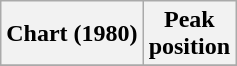<table class="wikitable sortable">
<tr>
<th>Chart (1980)</th>
<th>Peak<br>position</th>
</tr>
<tr>
</tr>
</table>
